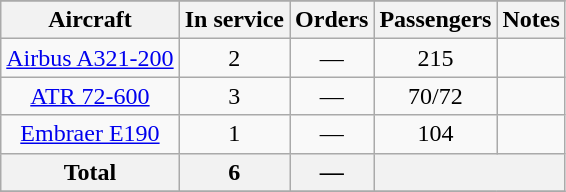<table class="wikitable" style="text-align:center;">
<tr>
</tr>
<tr>
<th>Aircraft</th>
<th>In service</th>
<th>Orders</th>
<th>Passengers</th>
<th>Notes</th>
</tr>
<tr>
<td><a href='#'>Airbus A321-200</a></td>
<td>2</td>
<td>—</td>
<td>215</td>
<td></td>
</tr>
<tr>
<td><a href='#'>ATR 72-600</a></td>
<td>3</td>
<td>—</td>
<td>70/72</td>
<td></td>
</tr>
<tr>
<td><a href='#'>Embraer E190</a></td>
<td>1</td>
<td>—</td>
<td>104</td>
<td></td>
</tr>
<tr>
<th>Total</th>
<th>6</th>
<th>—</th>
<th colspan="2"></th>
</tr>
<tr>
</tr>
</table>
